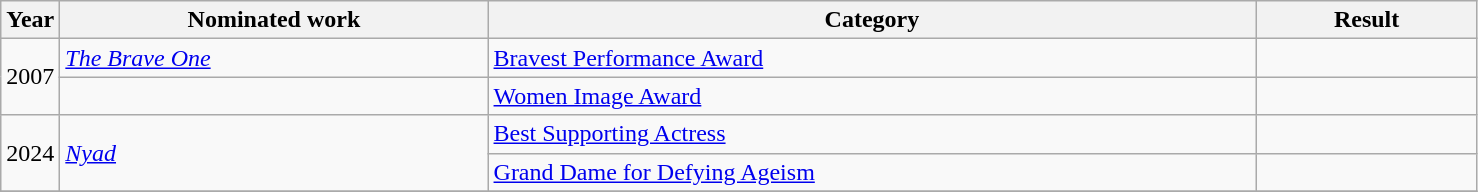<table class=wikitable>
<tr>
<th width=4%>Year</th>
<th width=29%>Nominated work</th>
<th width=52%>Category</th>
<th width=15%>Result</th>
</tr>
<tr>
<td rowspan=2>2007</td>
<td><em><a href='#'>The Brave One</a></em></td>
<td><a href='#'>Bravest Performance Award</a></td>
<td></td>
</tr>
<tr>
<td></td>
<td><a href='#'>Women Image Award</a></td>
<td></td>
</tr>
<tr>
<td rowspan=2>2024</td>
<td rowspan=2><em><a href='#'>Nyad</a></em></td>
<td><a href='#'>Best Supporting Actress</a></td>
<td></td>
</tr>
<tr>
<td><a href='#'>Grand Dame for Defying Ageism</a></td>
<td></td>
</tr>
<tr>
</tr>
</table>
